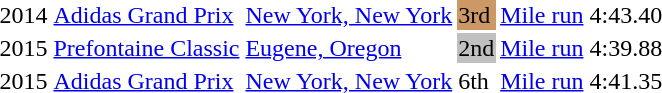<table>
<tr>
<td>2014</td>
<td><a href='#'>Adidas Grand Prix</a></td>
<td><a href='#'>New York, New York</a></td>
<td style="background-color:#cc9966;">3rd</td>
<td><a href='#'>Mile run</a></td>
<td>4:43.40</td>
</tr>
<tr>
<td>2015</td>
<td><a href='#'>Prefontaine Classic</a></td>
<td><a href='#'>Eugene, Oregon</a></td>
<td style="background-color:silver;">2nd</td>
<td><a href='#'>Mile run</a></td>
<td>4:39.88</td>
</tr>
<tr>
<td>2015</td>
<td><a href='#'>Adidas Grand Prix</a></td>
<td><a href='#'>New York, New York</a></td>
<td>6th</td>
<td><a href='#'>Mile run</a></td>
<td>4:41.35</td>
</tr>
</table>
